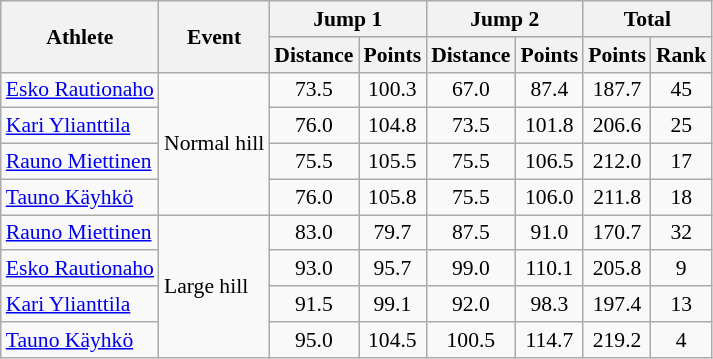<table class="wikitable" style="font-size:90%">
<tr>
<th rowspan="2">Athlete</th>
<th rowspan="2">Event</th>
<th colspan="2">Jump 1</th>
<th colspan="2">Jump 2</th>
<th colspan="2">Total</th>
</tr>
<tr>
<th>Distance</th>
<th>Points</th>
<th>Distance</th>
<th>Points</th>
<th>Points</th>
<th>Rank</th>
</tr>
<tr>
<td><a href='#'>Esko Rautionaho</a></td>
<td rowspan="4">Normal hill</td>
<td align="center">73.5</td>
<td align="center">100.3</td>
<td align="center">67.0</td>
<td align="center">87.4</td>
<td align="center">187.7</td>
<td align="center">45</td>
</tr>
<tr>
<td><a href='#'>Kari Ylianttila</a></td>
<td align="center">76.0</td>
<td align="center">104.8</td>
<td align="center">73.5</td>
<td align="center">101.8</td>
<td align="center">206.6</td>
<td align="center">25</td>
</tr>
<tr>
<td><a href='#'>Rauno Miettinen</a></td>
<td align="center">75.5</td>
<td align="center">105.5</td>
<td align="center">75.5</td>
<td align="center">106.5</td>
<td align="center">212.0</td>
<td align="center">17</td>
</tr>
<tr>
<td><a href='#'>Tauno Käyhkö</a></td>
<td align="center">76.0</td>
<td align="center">105.8</td>
<td align="center">75.5</td>
<td align="center">106.0</td>
<td align="center">211.8</td>
<td align="center">18</td>
</tr>
<tr>
<td><a href='#'>Rauno Miettinen</a></td>
<td rowspan="4">Large hill</td>
<td align="center">83.0</td>
<td align="center">79.7</td>
<td align="center">87.5</td>
<td align="center">91.0</td>
<td align="center">170.7</td>
<td align="center">32</td>
</tr>
<tr>
<td><a href='#'>Esko Rautionaho</a></td>
<td align="center">93.0</td>
<td align="center">95.7</td>
<td align="center">99.0</td>
<td align="center">110.1</td>
<td align="center">205.8</td>
<td align="center">9</td>
</tr>
<tr>
<td><a href='#'>Kari Ylianttila</a></td>
<td align="center">91.5</td>
<td align="center">99.1</td>
<td align="center">92.0</td>
<td align="center">98.3</td>
<td align="center">197.4</td>
<td align="center">13</td>
</tr>
<tr>
<td><a href='#'>Tauno Käyhkö</a></td>
<td align="center">95.0</td>
<td align="center">104.5</td>
<td align="center">100.5</td>
<td align="center">114.7</td>
<td align="center">219.2</td>
<td align="center">4</td>
</tr>
</table>
